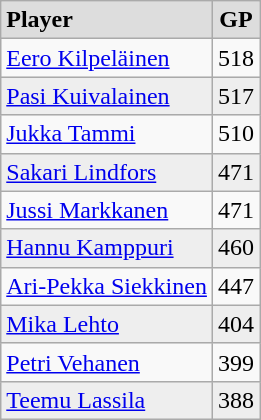<table class="wikitable">
<tr style="text-align:center; font-weight:bold; background:#ddd;">
<td style="text-align:left;">Player</td>
<td>GP</td>
</tr>
<tr>
<td style="text-align:left;"><a href='#'>Eero Kilpeläinen</a></td>
<td>518</td>
</tr>
<tr style="background:#eee;">
<td style="text-align:left;"><a href='#'>Pasi Kuivalainen</a></td>
<td>517</td>
</tr>
<tr>
<td style="text-align:left;"><a href='#'>Jukka Tammi</a></td>
<td>510</td>
</tr>
<tr style="background:#eee;">
<td style="text-align:left;"><a href='#'>Sakari Lindfors</a></td>
<td>471</td>
</tr>
<tr>
<td style="text-align:left;"><a href='#'>Jussi Markkanen</a></td>
<td>471</td>
</tr>
<tr style="background:#eee;">
<td style="text-align:left;"><a href='#'>Hannu Kamppuri</a></td>
<td>460</td>
</tr>
<tr>
<td style="text-align:left;"><a href='#'>Ari-Pekka Siekkinen</a></td>
<td>447</td>
</tr>
<tr style="background:#eee;">
<td style="text-align:left;"><a href='#'>Mika Lehto</a></td>
<td>404</td>
</tr>
<tr>
<td style="text-align:left;"><a href='#'>Petri Vehanen</a></td>
<td>399</td>
</tr>
<tr style="background:#eee;">
<td style="text-align:left;"><a href='#'>Teemu Lassila</a></td>
<td>388</td>
</tr>
</table>
